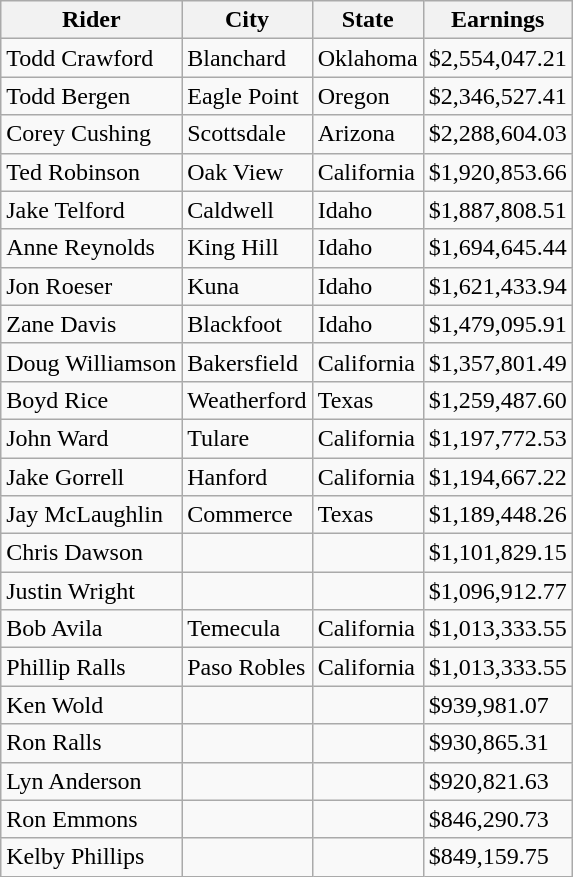<table class="wikitable">
<tr>
<th>Rider</th>
<th>City</th>
<th>State</th>
<th>Earnings</th>
</tr>
<tr>
<td>Todd Crawford</td>
<td>Blanchard</td>
<td>Oklahoma</td>
<td>$2,554,047.21</td>
</tr>
<tr>
<td>Todd Bergen</td>
<td>Eagle Point</td>
<td>Oregon</td>
<td>$2,346,527.41</td>
</tr>
<tr>
<td>Corey Cushing</td>
<td>Scottsdale</td>
<td>Arizona</td>
<td>$2,288,604.03</td>
</tr>
<tr>
<td>Ted Robinson</td>
<td>Oak View</td>
<td>California</td>
<td>$1,920,853.66</td>
</tr>
<tr>
<td>Jake Telford</td>
<td>Caldwell</td>
<td>Idaho</td>
<td>$1,887,808.51</td>
</tr>
<tr>
<td>Anne Reynolds</td>
<td>King Hill</td>
<td>Idaho</td>
<td>$1,694,645.44</td>
</tr>
<tr>
<td>Jon Roeser</td>
<td>Kuna</td>
<td>Idaho</td>
<td>$1,621,433.94</td>
</tr>
<tr>
<td>Zane Davis</td>
<td>Blackfoot</td>
<td>Idaho</td>
<td>$1,479,095.91</td>
</tr>
<tr>
<td>Doug Williamson</td>
<td>Bakersfield</td>
<td>California</td>
<td>$1,357,801.49</td>
</tr>
<tr>
<td>Boyd Rice</td>
<td>Weatherford</td>
<td>Texas</td>
<td>$1,259,487.60</td>
</tr>
<tr>
<td>John Ward</td>
<td>Tulare</td>
<td>California</td>
<td>$1,197,772.53</td>
</tr>
<tr>
<td>Jake Gorrell</td>
<td>Hanford</td>
<td>California</td>
<td>$1,194,667.22</td>
</tr>
<tr>
<td>Jay McLaughlin</td>
<td>Commerce</td>
<td>Texas</td>
<td>$1,189,448.26</td>
</tr>
<tr>
<td>Chris Dawson</td>
<td></td>
<td></td>
<td>$1,101,829.15</td>
</tr>
<tr>
<td>Justin Wright</td>
<td></td>
<td></td>
<td>$1,096,912.77</td>
</tr>
<tr>
<td>Bob Avila</td>
<td>Temecula</td>
<td>California</td>
<td>$1,013,333.55</td>
</tr>
<tr>
<td>Phillip Ralls</td>
<td>Paso Robles</td>
<td>California</td>
<td>$1,013,333.55</td>
</tr>
<tr>
<td>Ken Wold</td>
<td></td>
<td></td>
<td>$939,981.07</td>
</tr>
<tr>
<td>Ron Ralls</td>
<td></td>
<td></td>
<td>$930,865.31</td>
</tr>
<tr>
<td>Lyn Anderson</td>
<td></td>
<td></td>
<td>$920,821.63</td>
</tr>
<tr>
<td>Ron Emmons</td>
<td></td>
<td></td>
<td>$846,290.73</td>
</tr>
<tr>
<td>Kelby Phillips</td>
<td></td>
<td></td>
<td>$849,159.75</td>
</tr>
</table>
